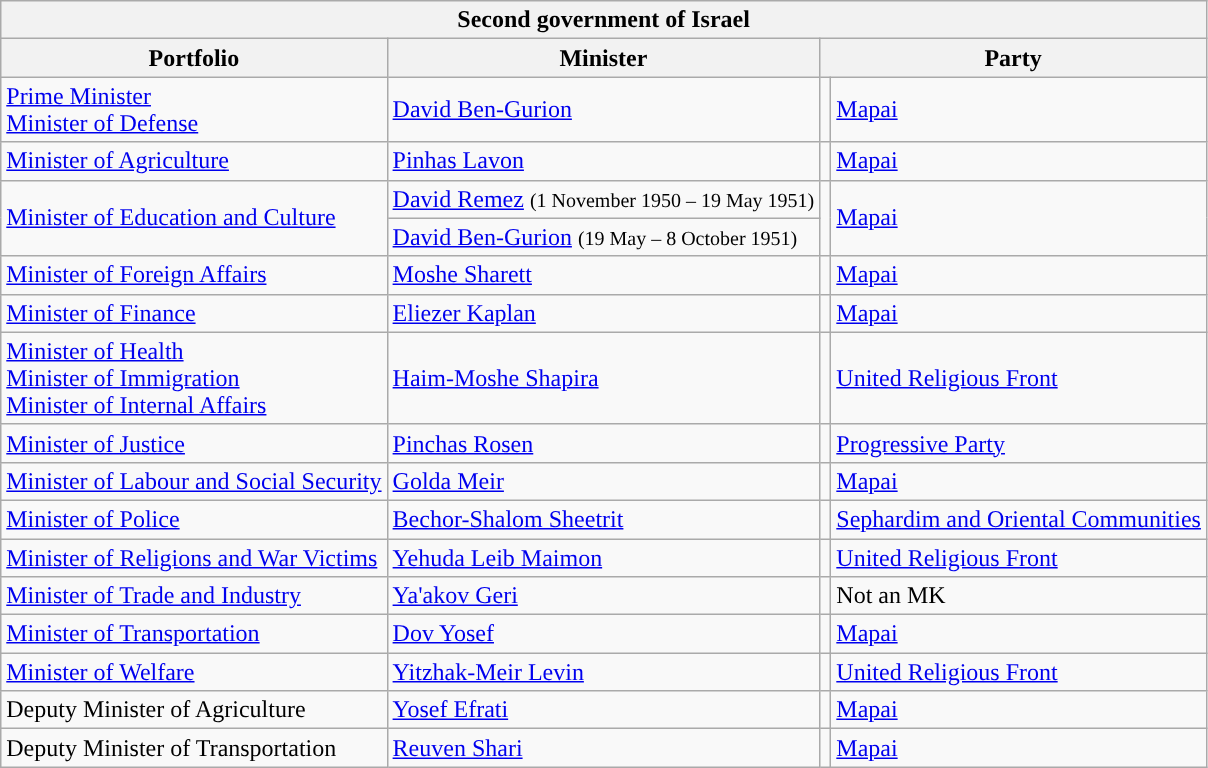<table class="wikitable sortable" style="text-align:left">
<tr>
<th colspan=4>Second government of Israel</th>
</tr>
<tr>
<th>Portfolio</th>
<th>Minister</th>
<th colspan=2>Party</th>
</tr>
<tr>
<td><a href='#'>Prime Minister</a><br><a href='#'>Minister of Defense</a></td>
<td><a href='#'>David Ben-Gurion</a></td>
<td style="background:"></td>
<td><a href='#'>Mapai</a></td>
</tr>
<tr>
<td><a href='#'>Minister of Agriculture</a></td>
<td><a href='#'>Pinhas Lavon</a></td>
<td style="background:"></td>
<td><a href='#'>Mapai</a></td>
</tr>
<tr>
<td rowspan="2"><a href='#'>Minister of Education and Culture</a></td>
<td><a href='#'>David Remez</a> <small>(1 November 1950 – 19 May 1951)</small></td>
<td rowspan="2" style="background:"></td>
<td rowspan="2"><a href='#'>Mapai</a></td>
</tr>
<tr>
<td><a href='#'>David Ben-Gurion</a> <small>(19 May – 8 October 1951)</small></td>
</tr>
<tr>
<td><a href='#'>Minister of Foreign Affairs</a></td>
<td><a href='#'>Moshe Sharett</a></td>
<td style="background:"></td>
<td><a href='#'>Mapai</a></td>
</tr>
<tr>
<td><a href='#'>Minister of Finance</a></td>
<td><a href='#'>Eliezer Kaplan</a></td>
<td style="background:"></td>
<td><a href='#'>Mapai</a></td>
</tr>
<tr>
<td><a href='#'>Minister of Health</a><br><a href='#'>Minister of Immigration</a><br><a href='#'>Minister of Internal Affairs</a></td>
<td><a href='#'>Haim-Moshe Shapira</a></td>
<td style="background:"></td>
<td><a href='#'>United Religious Front</a></td>
</tr>
<tr>
<td><a href='#'>Minister of Justice</a></td>
<td><a href='#'>Pinchas Rosen</a></td>
<td style="background:"></td>
<td><a href='#'>Progressive Party</a></td>
</tr>
<tr>
<td><a href='#'>Minister of Labour and Social Security</a></td>
<td><a href='#'>Golda Meir</a></td>
<td style="background:"></td>
<td><a href='#'>Mapai</a></td>
</tr>
<tr>
<td><a href='#'>Minister of Police</a></td>
<td><a href='#'>Bechor-Shalom Sheetrit</a></td>
<td style="background:"></td>
<td><a href='#'>Sephardim and Oriental Communities</a></td>
</tr>
<tr>
<td><a href='#'>Minister of Religions and War Victims</a></td>
<td><a href='#'>Yehuda Leib Maimon</a></td>
<td style="background:"></td>
<td><a href='#'>United Religious Front</a></td>
</tr>
<tr>
<td><a href='#'>Minister of Trade and Industry</a></td>
<td><a href='#'>Ya'akov Geri</a></td>
<td style="background:"></td>
<td>Not an MK</td>
</tr>
<tr>
<td><a href='#'>Minister of Transportation</a></td>
<td><a href='#'>Dov Yosef</a></td>
<td style="background:"></td>
<td><a href='#'>Mapai</a></td>
</tr>
<tr>
<td><a href='#'>Minister of Welfare</a></td>
<td><a href='#'>Yitzhak-Meir Levin</a></td>
<td style="background:"></td>
<td><a href='#'>United Religious Front</a></td>
</tr>
<tr>
<td>Deputy Minister of Agriculture</td>
<td><a href='#'>Yosef Efrati</a></td>
<td style="background:"></td>
<td><a href='#'>Mapai</a></td>
</tr>
<tr>
<td>Deputy Minister of Transportation</td>
<td><a href='#'>Reuven Shari</a></td>
<td style="background:"></td>
<td><a href='#'>Mapai</a></td>
</tr>
</table>
